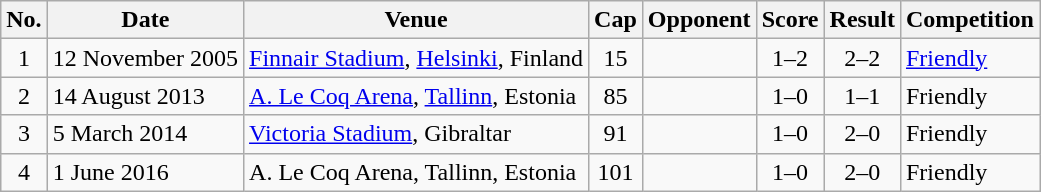<table class="wikitable sortable">
<tr>
<th scope="col">No.</th>
<th scope="col" data-sort-type="date">Date</th>
<th scope="col">Venue</th>
<th scope="col">Cap</th>
<th scope="col">Opponent</th>
<th scope="col">Score</th>
<th scope="col">Result</th>
<th scope="col">Competition</th>
</tr>
<tr>
<td align="center">1</td>
<td>12 November 2005</td>
<td><a href='#'>Finnair Stadium</a>, <a href='#'>Helsinki</a>, Finland</td>
<td align="center">15</td>
<td></td>
<td align="center">1–2</td>
<td align="center">2–2</td>
<td><a href='#'>Friendly</a></td>
</tr>
<tr>
<td align="center">2</td>
<td>14 August 2013</td>
<td><a href='#'>A. Le Coq Arena</a>, <a href='#'>Tallinn</a>, Estonia</td>
<td align="center">85</td>
<td></td>
<td align="center">1–0</td>
<td align="center">1–1</td>
<td>Friendly</td>
</tr>
<tr>
<td align="center">3</td>
<td>5 March 2014</td>
<td><a href='#'>Victoria Stadium</a>, Gibraltar</td>
<td align="center">91</td>
<td></td>
<td align="center">1–0</td>
<td align="center">2–0</td>
<td>Friendly</td>
</tr>
<tr>
<td align="center">4</td>
<td>1 June 2016</td>
<td>A. Le Coq Arena, Tallinn, Estonia</td>
<td align="center">101</td>
<td></td>
<td align="center">1–0</td>
<td align="center">2–0</td>
<td>Friendly</td>
</tr>
</table>
